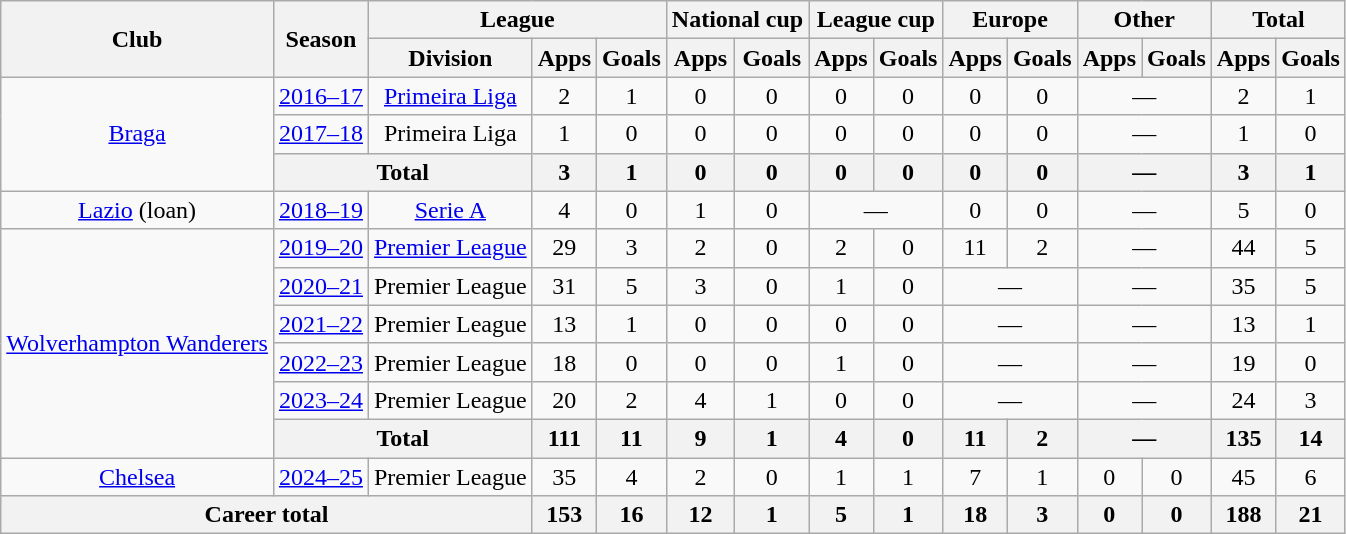<table class="wikitable" style="text-align: center;">
<tr>
<th rowspan="2">Club</th>
<th rowspan="2">Season</th>
<th colspan="3">League</th>
<th colspan="2">National cup</th>
<th colspan="2">League cup</th>
<th colspan="2">Europe</th>
<th colspan="2">Other</th>
<th colspan="2">Total</th>
</tr>
<tr>
<th>Division</th>
<th>Apps</th>
<th>Goals</th>
<th>Apps</th>
<th>Goals</th>
<th>Apps</th>
<th>Goals</th>
<th>Apps</th>
<th>Goals</th>
<th>Apps</th>
<th>Goals</th>
<th>Apps</th>
<th>Goals</th>
</tr>
<tr>
<td rowspan="3"><a href='#'>Braga</a></td>
<td><a href='#'>2016–17</a></td>
<td><a href='#'>Primeira Liga</a></td>
<td>2</td>
<td>1</td>
<td>0</td>
<td>0</td>
<td>0</td>
<td>0</td>
<td>0</td>
<td>0</td>
<td colspan="2">—</td>
<td>2</td>
<td>1</td>
</tr>
<tr>
<td><a href='#'>2017–18</a></td>
<td>Primeira Liga</td>
<td>1</td>
<td>0</td>
<td>0</td>
<td>0</td>
<td>0</td>
<td>0</td>
<td>0</td>
<td>0</td>
<td colspan="2">—</td>
<td>1</td>
<td>0</td>
</tr>
<tr>
<th colspan="2">Total</th>
<th>3</th>
<th>1</th>
<th>0</th>
<th>0</th>
<th>0</th>
<th>0</th>
<th>0</th>
<th>0</th>
<th colspan="2">—</th>
<th>3</th>
<th>1</th>
</tr>
<tr>
<td><a href='#'>Lazio</a> (loan)</td>
<td><a href='#'>2018–19</a></td>
<td><a href='#'>Serie A</a></td>
<td>4</td>
<td>0</td>
<td>1</td>
<td>0</td>
<td colspan="2">—</td>
<td>0</td>
<td>0</td>
<td colspan="2">—</td>
<td>5</td>
<td>0</td>
</tr>
<tr>
<td rowspan="6"><a href='#'>Wolverhampton Wanderers</a></td>
<td><a href='#'>2019–20</a></td>
<td><a href='#'>Premier League</a></td>
<td>29</td>
<td>3</td>
<td>2</td>
<td>0</td>
<td>2</td>
<td>0</td>
<td>11</td>
<td>2</td>
<td colspan="2">—</td>
<td>44</td>
<td>5</td>
</tr>
<tr>
<td><a href='#'>2020–21</a></td>
<td>Premier League</td>
<td>31</td>
<td>5</td>
<td>3</td>
<td>0</td>
<td>1</td>
<td>0</td>
<td colspan="2">—</td>
<td colspan="2">—</td>
<td>35</td>
<td>5</td>
</tr>
<tr>
<td><a href='#'>2021–22</a></td>
<td>Premier League</td>
<td>13</td>
<td>1</td>
<td>0</td>
<td>0</td>
<td>0</td>
<td>0</td>
<td colspan="2">—</td>
<td colspan="2">—</td>
<td>13</td>
<td>1</td>
</tr>
<tr>
<td><a href='#'>2022–23</a></td>
<td>Premier League</td>
<td>18</td>
<td>0</td>
<td>0</td>
<td>0</td>
<td>1</td>
<td>0</td>
<td colspan="2">—</td>
<td colspan="2">—</td>
<td>19</td>
<td>0</td>
</tr>
<tr>
<td><a href='#'>2023–24</a></td>
<td>Premier League</td>
<td>20</td>
<td>2</td>
<td>4</td>
<td>1</td>
<td>0</td>
<td>0</td>
<td colspan="2">—</td>
<td colspan="2">—</td>
<td>24</td>
<td>3</td>
</tr>
<tr>
<th colspan="2">Total</th>
<th>111</th>
<th>11</th>
<th>9</th>
<th>1</th>
<th>4</th>
<th>0</th>
<th>11</th>
<th>2</th>
<th colspan="2">—</th>
<th>135</th>
<th>14</th>
</tr>
<tr>
<td><a href='#'>Chelsea</a></td>
<td><a href='#'>2024–25</a></td>
<td>Premier League</td>
<td>35</td>
<td>4</td>
<td>2</td>
<td>0</td>
<td>1</td>
<td>1</td>
<td>7</td>
<td>1</td>
<td>0</td>
<td>0</td>
<td>45</td>
<td>6</td>
</tr>
<tr>
<th colspan="3">Career total</th>
<th>153</th>
<th>16</th>
<th>12</th>
<th>1</th>
<th>5</th>
<th>1</th>
<th>18</th>
<th>3</th>
<th>0</th>
<th>0</th>
<th>188</th>
<th>21</th>
</tr>
</table>
